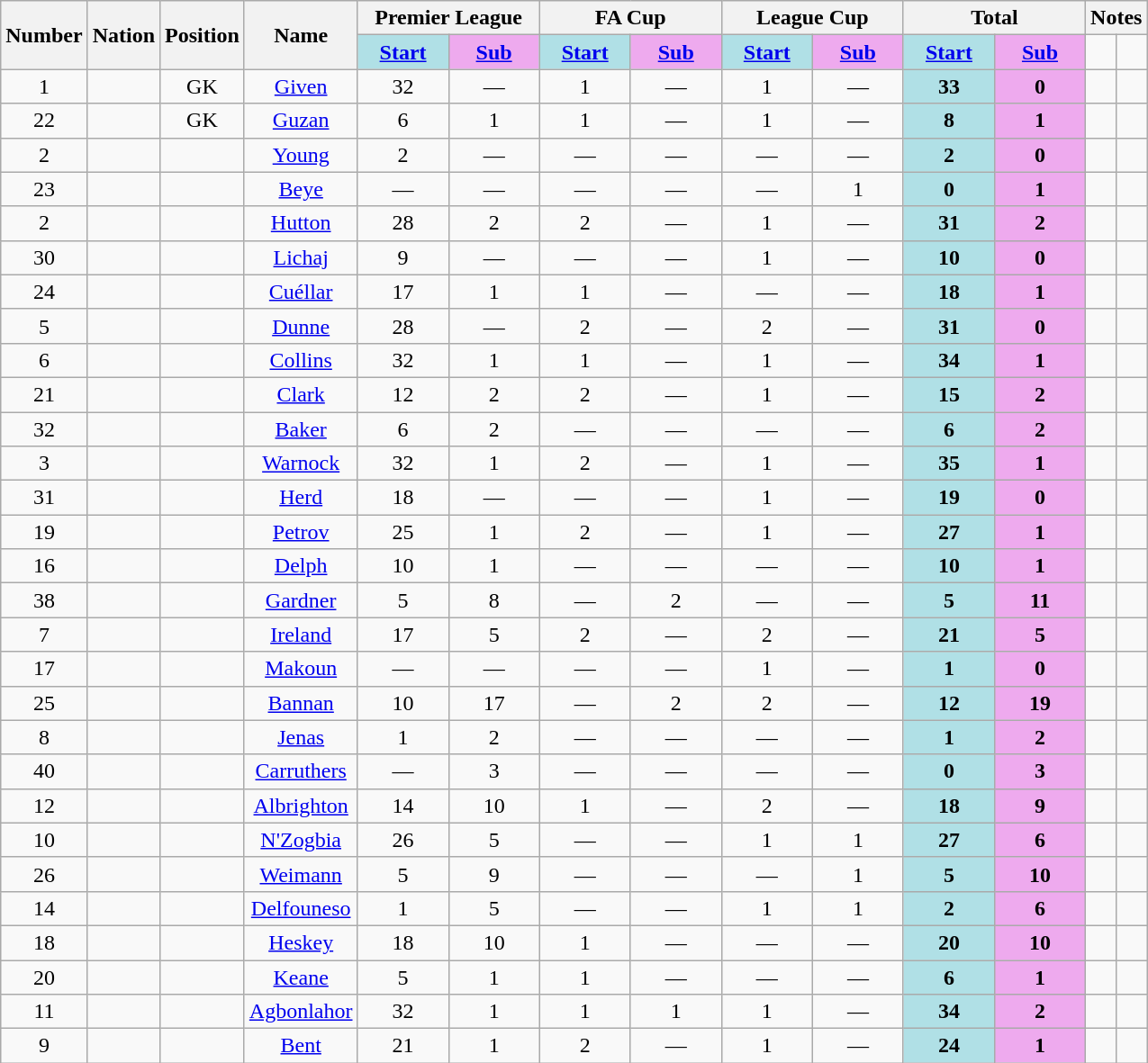<table class="wikitable" style="text-align:center">
<tr>
<th rowspan="2">Number</th>
<th rowspan="2">Nation</th>
<th rowspan="2">Position</th>
<th rowspan="2">Name</th>
<th colspan="2">Premier League</th>
<th colspan="2">FA Cup</th>
<th colspan="2">League Cup</th>
<th colspan="2">Total</th>
<th colspan="2">Notes</th>
</tr>
<tr>
<th width=60 style="background: #B0E0E6"><a href='#'>Start</a></th>
<th width=60 style="background: #EEAAEE"><a href='#'>Sub</a></th>
<th width=60 style="background: #B0E0E6"><a href='#'>Start</a></th>
<th width=60 style="background: #EEAAEE"><a href='#'>Sub</a></th>
<th width=60 style="background: #B0E0E6"><a href='#'>Start</a></th>
<th width=60 style="background: #EEAAEE"><a href='#'>Sub</a></th>
<th width=60 style="background: #B0E0E6"><a href='#'>Start</a></th>
<th width=60 style="background: #EEAAEE"><a href='#'>Sub</a></th>
<td></td>
<td></td>
</tr>
<tr>
<td>1</td>
<td></td>
<td>GK</td>
<td><a href='#'>Given</a></td>
<td>32</td>
<td>—</td>
<td>1</td>
<td>—</td>
<td>1</td>
<td>—</td>
<td bgcolor="#B0E0E6"><strong>33</strong></td>
<td bgcolor="#EEAAEE"><strong>0</strong></td>
<td></td>
<td></td>
</tr>
<tr>
<td>22</td>
<td></td>
<td>GK</td>
<td><a href='#'>Guzan</a></td>
<td>6</td>
<td>1</td>
<td>1</td>
<td>—</td>
<td>1</td>
<td>—</td>
<td bgcolor="#B0E0E6"><strong>8</strong></td>
<td bgcolor="#EEAAEE"><strong>1</strong></td>
<td></td>
<td></td>
</tr>
<tr>
<td>2</td>
<td></td>
<td></td>
<td><a href='#'>Young</a></td>
<td>2</td>
<td>—</td>
<td>—</td>
<td>—</td>
<td>—</td>
<td>—</td>
<td bgcolor="#B0E0E6"><strong>2</strong></td>
<td bgcolor="#EEAAEE"><strong>0</strong></td>
<td></td>
<td></td>
</tr>
<tr>
<td>23</td>
<td></td>
<td></td>
<td><a href='#'>Beye</a></td>
<td>—</td>
<td>—</td>
<td>—</td>
<td>—</td>
<td>—</td>
<td>1</td>
<td bgcolor="#B0E0E6"><strong>0</strong></td>
<td bgcolor="#EEAAEE"><strong>1</strong></td>
<td></td>
<td></td>
</tr>
<tr>
<td>2</td>
<td></td>
<td></td>
<td><a href='#'>Hutton</a></td>
<td>28</td>
<td>2</td>
<td>2</td>
<td>—</td>
<td>1</td>
<td>—</td>
<td bgcolor="#B0E0E6"><strong>31</strong></td>
<td bgcolor="#EEAAEE"><strong>2</strong></td>
<td></td>
<td></td>
</tr>
<tr>
<td>30</td>
<td></td>
<td></td>
<td><a href='#'>Lichaj</a></td>
<td>9</td>
<td>—</td>
<td>—</td>
<td>—</td>
<td>1</td>
<td>—</td>
<td bgcolor="#B0E0E6"><strong>10</strong></td>
<td bgcolor="#EEAAEE"><strong>0</strong></td>
<td></td>
<td></td>
</tr>
<tr>
<td>24</td>
<td></td>
<td></td>
<td><a href='#'>Cuéllar</a></td>
<td>17</td>
<td>1</td>
<td>1</td>
<td>—</td>
<td>—</td>
<td>—</td>
<td bgcolor="#B0E0E6"><strong>18</strong></td>
<td bgcolor="#EEAAEE"><strong>1</strong></td>
<td></td>
<td></td>
</tr>
<tr>
<td>5</td>
<td></td>
<td></td>
<td><a href='#'>Dunne</a></td>
<td>28</td>
<td>—</td>
<td>2</td>
<td>—</td>
<td>2</td>
<td>—</td>
<td bgcolor="#B0E0E6"><strong>31</strong></td>
<td bgcolor="#EEAAEE"><strong>0</strong></td>
<td></td>
<td></td>
</tr>
<tr>
<td>6</td>
<td></td>
<td></td>
<td><a href='#'>Collins</a></td>
<td>32</td>
<td>1</td>
<td>1</td>
<td>—</td>
<td>1</td>
<td>—</td>
<td bgcolor="#B0E0E6"><strong>34</strong></td>
<td bgcolor="#EEAAEE"><strong>1</strong></td>
<td></td>
<td></td>
</tr>
<tr>
<td>21</td>
<td></td>
<td></td>
<td><a href='#'>Clark</a></td>
<td>12</td>
<td>2</td>
<td>2</td>
<td>—</td>
<td>1</td>
<td>—</td>
<td bgcolor="#B0E0E6"><strong>15</strong></td>
<td bgcolor="#EEAAEE"><strong>2</strong></td>
<td></td>
<td></td>
</tr>
<tr>
<td>32</td>
<td></td>
<td></td>
<td><a href='#'>Baker</a></td>
<td>6</td>
<td>2</td>
<td>—</td>
<td>—</td>
<td>—</td>
<td>—</td>
<td bgcolor="#B0E0E6"><strong>6</strong></td>
<td bgcolor="#EEAAEE"><strong>2</strong></td>
<td></td>
<td></td>
</tr>
<tr>
<td>3</td>
<td></td>
<td></td>
<td><a href='#'>Warnock</a></td>
<td>32</td>
<td>1</td>
<td>2</td>
<td>—</td>
<td>1</td>
<td>—</td>
<td bgcolor="#B0E0E6"><strong>35</strong></td>
<td bgcolor="#EEAAEE"><strong>1</strong></td>
<td></td>
<td></td>
</tr>
<tr>
<td>31</td>
<td></td>
<td></td>
<td><a href='#'>Herd</a></td>
<td>18</td>
<td>—</td>
<td>—</td>
<td>—</td>
<td>1</td>
<td>—</td>
<td bgcolor="#B0E0E6"><strong>19</strong></td>
<td bgcolor="#EEAAEE"><strong>0</strong></td>
<td></td>
<td></td>
</tr>
<tr>
<td>19</td>
<td></td>
<td></td>
<td><a href='#'>Petrov</a></td>
<td>25</td>
<td>1</td>
<td>2</td>
<td>—</td>
<td>1</td>
<td>—</td>
<td bgcolor="#B0E0E6"><strong>27</strong></td>
<td bgcolor="#EEAAEE"><strong>1</strong></td>
<td></td>
<td></td>
</tr>
<tr>
<td>16</td>
<td></td>
<td></td>
<td><a href='#'>Delph</a></td>
<td>10</td>
<td>1</td>
<td>—</td>
<td>—</td>
<td>—</td>
<td>—</td>
<td bgcolor="#B0E0E6"><strong>10</strong></td>
<td bgcolor="#EEAAEE"><strong>1</strong></td>
<td></td>
<td></td>
</tr>
<tr>
<td>38</td>
<td></td>
<td></td>
<td><a href='#'>Gardner</a></td>
<td>5</td>
<td>8</td>
<td>—</td>
<td>2</td>
<td>—</td>
<td>—</td>
<td bgcolor="#B0E0E6"><strong>5</strong></td>
<td bgcolor="#EEAAEE"><strong>11</strong></td>
<td></td>
<td></td>
</tr>
<tr>
<td>7</td>
<td></td>
<td></td>
<td><a href='#'>Ireland</a></td>
<td>17</td>
<td>5</td>
<td>2</td>
<td>—</td>
<td>2</td>
<td>—</td>
<td bgcolor="#B0E0E6"><strong>21</strong></td>
<td bgcolor="#EEAAEE"><strong>5</strong></td>
<td></td>
<td></td>
</tr>
<tr>
<td>17</td>
<td></td>
<td></td>
<td><a href='#'>Makoun</a></td>
<td>—</td>
<td>—</td>
<td>—</td>
<td>—</td>
<td>1</td>
<td>—</td>
<td bgcolor="#B0E0E6"><strong>1</strong></td>
<td bgcolor="#EEAAEE"><strong>0</strong></td>
<td></td>
<td></td>
</tr>
<tr>
<td>25</td>
<td></td>
<td></td>
<td><a href='#'>Bannan</a></td>
<td>10</td>
<td>17</td>
<td>—</td>
<td>2</td>
<td>2</td>
<td>—</td>
<td bgcolor="#B0E0E6"><strong>12</strong></td>
<td bgcolor="#EEAAEE"><strong>19</strong></td>
<td></td>
<td></td>
</tr>
<tr>
<td>8</td>
<td></td>
<td></td>
<td><a href='#'>Jenas</a></td>
<td>1</td>
<td>2</td>
<td>—</td>
<td>—</td>
<td>—</td>
<td>—</td>
<td bgcolor="#B0E0E6"><strong>1</strong></td>
<td bgcolor="#EEAAEE"><strong>2</strong></td>
<td></td>
<td></td>
</tr>
<tr>
<td>40</td>
<td></td>
<td></td>
<td><a href='#'>Carruthers</a></td>
<td>—</td>
<td>3</td>
<td>—</td>
<td>—</td>
<td>—</td>
<td>—</td>
<td bgcolor="#B0E0E6"><strong>0</strong></td>
<td bgcolor="#EEAAEE"><strong>3</strong></td>
<td></td>
<td></td>
</tr>
<tr>
<td>12</td>
<td></td>
<td></td>
<td><a href='#'>Albrighton</a></td>
<td>14</td>
<td>10</td>
<td>1</td>
<td>—</td>
<td>2</td>
<td>—</td>
<td bgcolor="#B0E0E6"><strong>18</strong></td>
<td bgcolor="#EEAAEE"><strong>9</strong></td>
<td></td>
<td></td>
</tr>
<tr>
<td>10</td>
<td></td>
<td></td>
<td><a href='#'>N'Zogbia</a></td>
<td>26</td>
<td>5</td>
<td>—</td>
<td>—</td>
<td>1</td>
<td>1</td>
<td bgcolor="#B0E0E6"><strong>27</strong></td>
<td bgcolor="#EEAAEE"><strong>6</strong></td>
<td></td>
<td></td>
</tr>
<tr>
<td>26</td>
<td></td>
<td></td>
<td><a href='#'>Weimann</a></td>
<td>5</td>
<td>9</td>
<td>—</td>
<td>—</td>
<td>—</td>
<td>1</td>
<td bgcolor="#B0E0E6"><strong>5</strong></td>
<td bgcolor="#EEAAEE"><strong>10</strong></td>
<td></td>
<td></td>
</tr>
<tr>
<td>14</td>
<td></td>
<td></td>
<td><a href='#'>Delfouneso</a></td>
<td>1</td>
<td>5</td>
<td>—</td>
<td>—</td>
<td>1</td>
<td>1</td>
<td bgcolor="#B0E0E6"><strong>2</strong></td>
<td bgcolor="#EEAAEE"><strong>6</strong></td>
<td></td>
<td></td>
</tr>
<tr>
<td>18</td>
<td></td>
<td></td>
<td><a href='#'>Heskey</a></td>
<td>18</td>
<td>10</td>
<td>1</td>
<td>—</td>
<td>—</td>
<td>—</td>
<td bgcolor="#B0E0E6"><strong>20</strong></td>
<td bgcolor="#EEAAEE"><strong>10</strong></td>
<td></td>
<td></td>
</tr>
<tr>
<td>20</td>
<td></td>
<td></td>
<td><a href='#'>Keane</a></td>
<td>5</td>
<td>1</td>
<td>1</td>
<td>—</td>
<td>—</td>
<td>—</td>
<td bgcolor="#B0E0E6"><strong>6</strong></td>
<td bgcolor="#EEAAEE"><strong>1</strong></td>
<td></td>
<td></td>
</tr>
<tr>
<td>11</td>
<td></td>
<td></td>
<td><a href='#'>Agbonlahor</a></td>
<td>32</td>
<td>1</td>
<td>1</td>
<td>1</td>
<td>1</td>
<td>—</td>
<td bgcolor="#B0E0E6"><strong>34</strong></td>
<td bgcolor="#EEAAEE"><strong>2</strong></td>
<td></td>
<td></td>
</tr>
<tr>
<td>9</td>
<td></td>
<td></td>
<td><a href='#'>Bent</a></td>
<td>21</td>
<td>1</td>
<td>2</td>
<td>—</td>
<td>1</td>
<td>—</td>
<td bgcolor="#B0E0E6"><strong>24</strong></td>
<td bgcolor="#EEAAEE"><strong>1</strong></td>
<td></td>
<td></td>
</tr>
</table>
